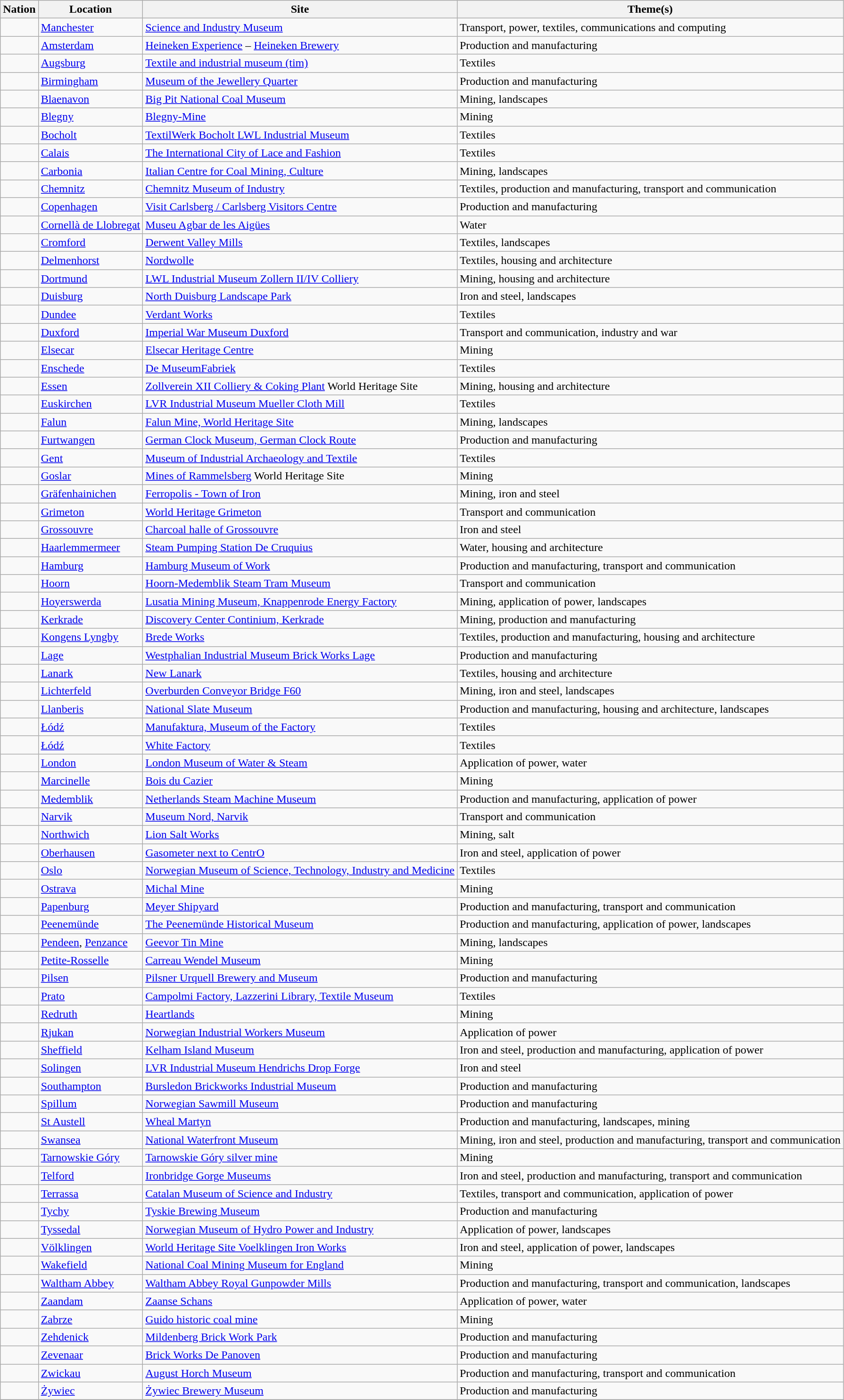<table class="wikitable sortable">
<tr>
<th>Nation</th>
<th>Location</th>
<th>Site</th>
<th>Theme(s)</th>
</tr>
<tr>
<td></td>
<td><a href='#'>Manchester</a></td>
<td><a href='#'>Science and Industry Museum</a></td>
<td>Transport, power, textiles, communications and computing</td>
</tr>
<tr>
<td></td>
<td><a href='#'>Amsterdam</a></td>
<td><a href='#'>Heineken Experience</a> – <a href='#'>Heineken Brewery</a></td>
<td>Production and manufacturing</td>
</tr>
<tr>
<td></td>
<td><a href='#'>Augsburg</a></td>
<td><a href='#'>Textile and industrial museum (tim)</a></td>
<td>Textiles</td>
</tr>
<tr>
<td></td>
<td><a href='#'>Birmingham</a></td>
<td><a href='#'>Museum of the Jewellery Quarter</a></td>
<td>Production and manufacturing</td>
</tr>
<tr>
<td></td>
<td><a href='#'>Blaenavon</a></td>
<td><a href='#'>Big Pit National Coal Museum</a></td>
<td>Mining, landscapes</td>
</tr>
<tr>
<td></td>
<td><a href='#'>Blegny</a></td>
<td><a href='#'>Blegny-Mine</a></td>
<td>Mining</td>
</tr>
<tr>
<td></td>
<td><a href='#'>Bocholt</a></td>
<td><a href='#'>TextilWerk Bocholt LWL Industrial Museum</a></td>
<td>Textiles</td>
</tr>
<tr>
<td></td>
<td><a href='#'>Calais</a></td>
<td><a href='#'>The International City of Lace and Fashion</a></td>
<td>Textiles</td>
</tr>
<tr>
<td></td>
<td><a href='#'>Carbonia</a></td>
<td><a href='#'>Italian Centre for Coal Mining, Culture</a></td>
<td>Mining, landscapes</td>
</tr>
<tr>
<td></td>
<td><a href='#'>Chemnitz</a></td>
<td><a href='#'>Chemnitz Museum of Industry</a></td>
<td>Textiles, production and manufacturing, transport and communication</td>
</tr>
<tr>
<td></td>
<td><a href='#'>Copenhagen</a></td>
<td><a href='#'>Visit Carlsberg / Carlsberg Visitors Centre</a></td>
<td>Production and manufacturing</td>
</tr>
<tr>
<td></td>
<td><a href='#'>Cornellà de Llobregat</a></td>
<td><a href='#'>Museu Agbar de les Aigües</a></td>
<td>Water</td>
</tr>
<tr>
<td></td>
<td><a href='#'>Cromford</a></td>
<td><a href='#'>Derwent Valley Mills</a></td>
<td>Textiles, landscapes</td>
</tr>
<tr>
<td></td>
<td><a href='#'>Delmenhorst</a></td>
<td><a href='#'>Nordwolle</a></td>
<td>Textiles, housing and architecture</td>
</tr>
<tr>
<td></td>
<td><a href='#'>Dortmund</a></td>
<td><a href='#'>LWL Industrial Museum Zollern II/IV Colliery</a></td>
<td>Mining, housing and architecture</td>
</tr>
<tr>
<td></td>
<td><a href='#'>Duisburg</a></td>
<td><a href='#'>North Duisburg Landscape Park</a></td>
<td>Iron and steel, landscapes</td>
</tr>
<tr>
<td></td>
<td><a href='#'>Dundee</a></td>
<td><a href='#'>Verdant Works</a></td>
<td>Textiles</td>
</tr>
<tr>
<td></td>
<td><a href='#'>Duxford</a></td>
<td><a href='#'>Imperial War Museum Duxford</a></td>
<td>Transport and communication, industry and war</td>
</tr>
<tr>
<td></td>
<td><a href='#'>Elsecar</a></td>
<td><a href='#'>Elsecar Heritage Centre</a></td>
<td>Mining</td>
</tr>
<tr>
<td></td>
<td><a href='#'>Enschede</a></td>
<td><a href='#'>De MuseumFabriek</a></td>
<td>Textiles</td>
</tr>
<tr>
<td></td>
<td><a href='#'>Essen</a></td>
<td><a href='#'>Zollverein XII Colliery & Coking Plant</a> World Heritage Site</td>
<td>Mining, housing and architecture</td>
</tr>
<tr>
<td></td>
<td><a href='#'>Euskirchen</a></td>
<td><a href='#'>LVR Industrial Museum Mueller Cloth Mill</a></td>
<td>Textiles</td>
</tr>
<tr>
<td></td>
<td><a href='#'>Falun</a></td>
<td><a href='#'>Falun Mine, World Heritage Site</a></td>
<td>Mining, landscapes</td>
</tr>
<tr>
<td></td>
<td><a href='#'>Furtwangen</a></td>
<td><a href='#'>German Clock Museum, German Clock Route</a></td>
<td>Production and manufacturing</td>
</tr>
<tr>
<td></td>
<td><a href='#'>Gent</a></td>
<td><a href='#'>Museum of Industrial Archaeology and Textile</a></td>
<td>Textiles</td>
</tr>
<tr>
<td></td>
<td><a href='#'>Goslar</a></td>
<td><a href='#'>Mines of Rammelsberg</a> World Heritage Site</td>
<td>Mining</td>
</tr>
<tr>
<td></td>
<td><a href='#'>Gräfenhainichen</a></td>
<td><a href='#'>Ferropolis - Town of Iron</a></td>
<td>Mining, iron and steel</td>
</tr>
<tr>
<td></td>
<td><a href='#'>Grimeton</a></td>
<td><a href='#'>World Heritage Grimeton</a></td>
<td>Transport and communication</td>
</tr>
<tr>
<td></td>
<td><a href='#'>Grossouvre</a></td>
<td><a href='#'>Charcoal halle of Grossouvre</a></td>
<td>Iron and steel</td>
</tr>
<tr>
<td></td>
<td><a href='#'>Haarlemmermeer</a></td>
<td><a href='#'>Steam Pumping Station De Cruquius</a></td>
<td>Water, housing and architecture</td>
</tr>
<tr>
<td></td>
<td><a href='#'>Hamburg</a></td>
<td><a href='#'>Hamburg Museum of Work</a></td>
<td>Production and manufacturing, transport and communication</td>
</tr>
<tr>
<td></td>
<td><a href='#'>Hoorn</a></td>
<td><a href='#'>Hoorn-Medemblik Steam Tram Museum</a></td>
<td>Transport and communication</td>
</tr>
<tr>
<td></td>
<td><a href='#'>Hoyerswerda</a></td>
<td><a href='#'>Lusatia Mining Museum, Knappenrode Energy Factory</a></td>
<td>Mining, application of power, landscapes</td>
</tr>
<tr>
<td></td>
<td><a href='#'>Kerkrade</a></td>
<td><a href='#'>Discovery Center Continium, Kerkrade</a></td>
<td>Mining, production and manufacturing</td>
</tr>
<tr>
<td></td>
<td><a href='#'>Kongens Lyngby</a></td>
<td><a href='#'>Brede Works</a></td>
<td>Textiles, production and manufacturing, housing and architecture</td>
</tr>
<tr>
<td></td>
<td><a href='#'>Lage</a></td>
<td><a href='#'>Westphalian Industrial Museum Brick Works Lage</a></td>
<td>Production and manufacturing</td>
</tr>
<tr>
<td></td>
<td><a href='#'>Lanark</a></td>
<td><a href='#'>New Lanark</a></td>
<td>Textiles, housing and architecture</td>
</tr>
<tr>
<td></td>
<td><a href='#'>Lichterfeld</a></td>
<td><a href='#'>Overburden Conveyor Bridge F60</a> </td>
<td>Mining, iron and steel, landscapes</td>
</tr>
<tr>
<td></td>
<td><a href='#'>Llanberis</a></td>
<td><a href='#'>National Slate Museum</a></td>
<td>Production and manufacturing, housing and architecture, landscapes</td>
</tr>
<tr>
<td></td>
<td><a href='#'>Łódź</a></td>
<td><a href='#'>Manufaktura, Museum of the Factory</a></td>
<td>Textiles</td>
</tr>
<tr>
<td></td>
<td><a href='#'>Łódź</a></td>
<td><a href='#'>White Factory</a></td>
<td>Textiles</td>
</tr>
<tr>
<td></td>
<td><a href='#'>London</a></td>
<td><a href='#'>London Museum of Water & Steam</a></td>
<td>Application of power, water</td>
</tr>
<tr>
<td></td>
<td><a href='#'>Marcinelle</a></td>
<td><a href='#'>Bois du Cazier</a></td>
<td>Mining</td>
</tr>
<tr>
<td></td>
<td><a href='#'>Medemblik</a></td>
<td><a href='#'>Netherlands Steam Machine Museum</a></td>
<td>Production and manufacturing, application of power</td>
</tr>
<tr>
<td></td>
<td><a href='#'>Narvik</a></td>
<td><a href='#'>Museum Nord, Narvik</a></td>
<td>Transport and communication</td>
</tr>
<tr>
<td></td>
<td><a href='#'>Northwich</a></td>
<td><a href='#'>Lion Salt Works</a></td>
<td>Mining, salt</td>
</tr>
<tr>
<td></td>
<td><a href='#'>Oberhausen</a></td>
<td><a href='#'>Gasometer next to CentrO</a></td>
<td>Iron and steel, application of power</td>
</tr>
<tr>
<td></td>
<td><a href='#'>Oslo</a></td>
<td><a href='#'>Norwegian Museum of Science, Technology, Industry and Medicine</a></td>
<td>Textiles</td>
</tr>
<tr>
<td></td>
<td><a href='#'>Ostrava</a></td>
<td><a href='#'>Michal Mine</a></td>
<td>Mining</td>
</tr>
<tr>
<td></td>
<td><a href='#'>Papenburg</a></td>
<td><a href='#'>Meyer Shipyard</a></td>
<td>Production and manufacturing, transport and communication</td>
</tr>
<tr>
<td></td>
<td><a href='#'>Peenemünde</a></td>
<td><a href='#'>The Peenemünde Historical Museum</a></td>
<td>Production and manufacturing, application of power, landscapes</td>
</tr>
<tr>
<td></td>
<td><a href='#'>Pendeen</a>, <a href='#'>Penzance</a></td>
<td><a href='#'>Geevor Tin Mine</a></td>
<td>Mining, landscapes</td>
</tr>
<tr>
<td></td>
<td><a href='#'>Petite-Rosselle</a></td>
<td><a href='#'>Carreau Wendel Museum</a></td>
<td>Mining</td>
</tr>
<tr>
<td></td>
<td><a href='#'>Pilsen</a></td>
<td><a href='#'>Pilsner Urquell Brewery and Museum</a></td>
<td>Production and manufacturing</td>
</tr>
<tr>
<td></td>
<td><a href='#'>Prato</a></td>
<td><a href='#'>Campolmi Factory, Lazzerini Library, Textile Museum</a></td>
<td>Textiles</td>
</tr>
<tr>
<td></td>
<td><a href='#'>Redruth</a></td>
<td><a href='#'>Heartlands</a></td>
<td>Mining</td>
</tr>
<tr>
<td></td>
<td><a href='#'>Rjukan</a></td>
<td><a href='#'>Norwegian Industrial Workers Museum</a></td>
<td>Application of power</td>
</tr>
<tr>
<td></td>
<td><a href='#'>Sheffield</a></td>
<td><a href='#'>Kelham Island Museum</a></td>
<td>Iron and steel, production and manufacturing, application of power</td>
</tr>
<tr>
<td></td>
<td><a href='#'>Solingen</a></td>
<td><a href='#'>LVR Industrial Museum Hendrichs Drop Forge</a></td>
<td>Iron and steel</td>
</tr>
<tr>
<td></td>
<td><a href='#'>Southampton</a></td>
<td><a href='#'>Bursledon Brickworks Industrial Museum</a></td>
<td>Production and manufacturing</td>
</tr>
<tr>
<td></td>
<td><a href='#'>Spillum</a></td>
<td><a href='#'>Norwegian Sawmill Museum</a></td>
<td>Production and manufacturing</td>
</tr>
<tr>
<td></td>
<td><a href='#'>St Austell</a></td>
<td><a href='#'>Wheal Martyn</a></td>
<td>Production and manufacturing, landscapes, mining</td>
</tr>
<tr>
<td></td>
<td><a href='#'>Swansea</a></td>
<td><a href='#'>National Waterfront Museum</a></td>
<td>Mining, iron and steel, production and manufacturing, transport and communication</td>
</tr>
<tr>
<td></td>
<td><a href='#'>Tarnowskie Góry</a></td>
<td><a href='#'>Tarnowskie Góry silver mine</a></td>
<td>Mining</td>
</tr>
<tr>
<td></td>
<td><a href='#'>Telford</a></td>
<td><a href='#'>Ironbridge Gorge Museums</a></td>
<td>Iron and steel, production and manufacturing, transport and communication</td>
</tr>
<tr>
<td></td>
<td><a href='#'>Terrassa</a></td>
<td><a href='#'>Catalan Museum of Science and Industry</a></td>
<td>Textiles, transport and communication, application of power</td>
</tr>
<tr>
<td></td>
<td><a href='#'>Tychy</a></td>
<td><a href='#'>Tyskie Brewing Museum</a></td>
<td>Production and manufacturing</td>
</tr>
<tr>
<td></td>
<td><a href='#'>Tyssedal</a></td>
<td><a href='#'>Norwegian Museum of Hydro Power and Industry</a></td>
<td>Application of power, landscapes</td>
</tr>
<tr>
<td></td>
<td><a href='#'>Völklingen</a></td>
<td><a href='#'>World Heritage Site Voelklingen Iron Works</a></td>
<td>Iron and steel, application of power, landscapes</td>
</tr>
<tr>
<td></td>
<td><a href='#'>Wakefield</a></td>
<td><a href='#'>National Coal Mining Museum for England</a></td>
<td>Mining</td>
</tr>
<tr>
<td></td>
<td><a href='#'>Waltham Abbey</a></td>
<td><a href='#'>Waltham Abbey Royal Gunpowder Mills</a></td>
<td>Production and manufacturing, transport and communication, landscapes</td>
</tr>
<tr>
<td></td>
<td><a href='#'>Zaandam</a></td>
<td><a href='#'>Zaanse Schans</a></td>
<td>Application of power, water</td>
</tr>
<tr>
<td></td>
<td><a href='#'>Zabrze</a></td>
<td><a href='#'>Guido historic coal mine</a></td>
<td>Mining</td>
</tr>
<tr>
<td></td>
<td><a href='#'>Zehdenick</a></td>
<td><a href='#'>Mildenberg Brick Work Park</a></td>
<td>Production and manufacturing</td>
</tr>
<tr>
<td></td>
<td><a href='#'>Zevenaar</a></td>
<td><a href='#'>Brick Works De Panoven</a></td>
<td>Production and manufacturing</td>
</tr>
<tr>
<td></td>
<td><a href='#'>Zwickau</a></td>
<td><a href='#'>August Horch Museum</a></td>
<td>Production and manufacturing, transport and communication</td>
</tr>
<tr>
<td></td>
<td><a href='#'>Żywiec</a></td>
<td><a href='#'>Żywiec Brewery Museum</a></td>
<td>Production and manufacturing</td>
</tr>
<tr>
</tr>
</table>
